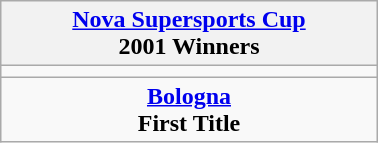<table class="wikitable" style="text-align: center; margin: 0 auto; width: 20%">
<tr>
<th><a href='#'>Nova Supersports Cup</a><br>2001 Winners</th>
</tr>
<tr>
<td></td>
</tr>
<tr>
<td><strong><a href='#'>Bologna</a></strong><br><strong>First Title</strong></td>
</tr>
</table>
